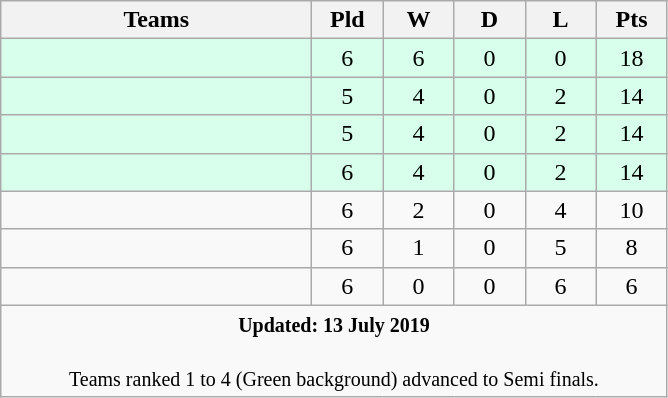<table class="wikitable" style="text-align: center;">
<tr>
<th width="200">Teams</th>
<th width="40">Pld</th>
<th width="40">W</th>
<th width="40">D</th>
<th width="40">L</th>
<th width="40">Pts</th>
</tr>
<tr bgcolor="#d8ffeb">
<td align=left></td>
<td>6</td>
<td>6</td>
<td>0</td>
<td>0</td>
<td>18</td>
</tr>
<tr bgcolor="#d8ffeb">
<td align=left></td>
<td>5</td>
<td>4</td>
<td>0</td>
<td>2</td>
<td>14</td>
</tr>
<tr bgcolor="#d8ffeb">
<td align=left></td>
<td>5</td>
<td>4</td>
<td>0</td>
<td>2</td>
<td>14</td>
</tr>
<tr bgcolor="#d8ffeb">
<td align=left></td>
<td>6</td>
<td>4</td>
<td>0</td>
<td>2</td>
<td>14</td>
</tr>
<tr>
<td align=left></td>
<td>6</td>
<td>2</td>
<td>0</td>
<td>4</td>
<td>10</td>
</tr>
<tr>
<td align=left></td>
<td>6</td>
<td>1</td>
<td>0</td>
<td>5</td>
<td>8</td>
</tr>
<tr>
<td align=left></td>
<td>6</td>
<td>0</td>
<td>0</td>
<td>6</td>
<td>6</td>
</tr>
<tr bgcolor="#f9f9f9" align=center>
<td colspan="15" style="border:0px"><small><strong>Updated: 13 July 2019</strong></small><br> <br> <small>Teams ranked 1 to 4 <span>(Green background)</span> advanced to Semi finals.<br></small></td>
</tr>
</table>
